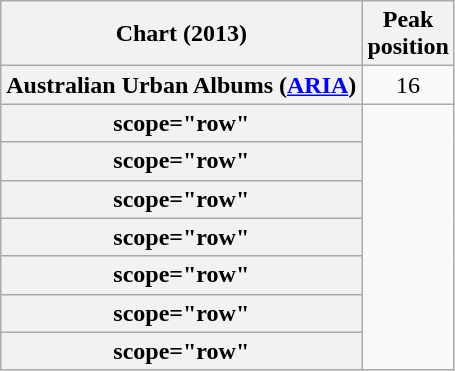<table class="wikitable sortable plainrowheaders" style="text-align:center">
<tr>
<th scope="col">Chart (2013)</th>
<th scope="col">Peak<br>position</th>
</tr>
<tr>
<th scope="row">Australian Urban Albums (<a href='#'>ARIA</a>)</th>
<td style="text-align:center;">16</td>
</tr>
<tr>
<th>scope="row" </th>
</tr>
<tr>
<th>scope="row" </th>
</tr>
<tr>
<th>scope="row" </th>
</tr>
<tr>
<th>scope="row" </th>
</tr>
<tr>
<th>scope="row" </th>
</tr>
<tr>
<th>scope="row" </th>
</tr>
<tr>
<th>scope="row" </th>
</tr>
</table>
